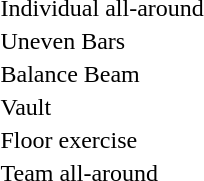<table>
<tr>
<td>Individual all-around</td>
<td></td>
<td></td>
<td></td>
</tr>
<tr>
<td>Uneven Bars</td>
<td></td>
<td></td>
<td></td>
</tr>
<tr>
<td>Balance Beam</td>
<td></td>
<td></td>
<td></td>
</tr>
<tr>
<td>Vault</td>
<td></td>
<td></td>
<td></td>
</tr>
<tr>
<td>Floor exercise</td>
<td></td>
<td></td>
<td></td>
</tr>
<tr>
<td>Team all-around</td>
<td></td>
<td></td>
<td></td>
</tr>
</table>
